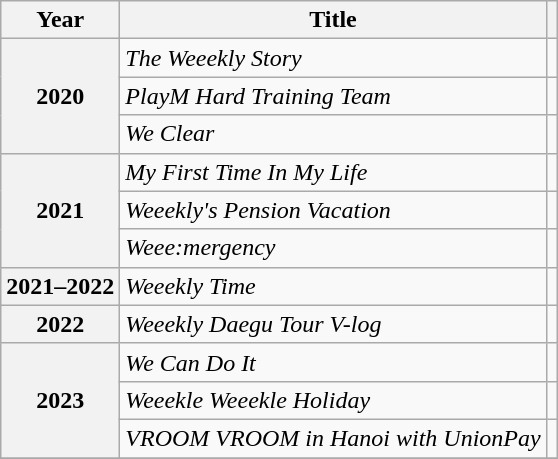<table class="wikitable sortable plainrowheaders">
<tr>
<th scope="col">Year</th>
<th scope="col">Title</th>
<th scope="col" class="unsortable"></th>
</tr>
<tr>
<th scope="row" rowspan="3">2020</th>
<td><em>The Weeekly Story</em></td>
<td></td>
</tr>
<tr>
<td><em>PlayM Hard Training Team</em></td>
<td></td>
</tr>
<tr>
<td><em>We Clear</em></td>
<td></td>
</tr>
<tr>
<th rowspan="3" scope="row">2021</th>
<td><em>My First Time In My Life</em></td>
<td></td>
</tr>
<tr>
<td><em>Weeekly's Pension Vacation</em></td>
<td></td>
</tr>
<tr>
<td><em>Weee:mergency</em></td>
<td></td>
</tr>
<tr>
<th scope="row">2021–2022</th>
<td><em>Weeekly Time</em></td>
<td></td>
</tr>
<tr>
<th scope="row">2022</th>
<td><em>Weeekly Daegu Tour V-log</em></td>
<td></td>
</tr>
<tr>
<th rowspan="3" scope="row">2023</th>
<td><em>We Can Do It</em></td>
<td></td>
</tr>
<tr>
<td><em>Weeekle Weeekle Holiday</em></td>
<td></td>
</tr>
<tr>
<td><em>VROOM VROOM in Hanoi with UnionPay</em></td>
<td></td>
</tr>
<tr>
</tr>
</table>
